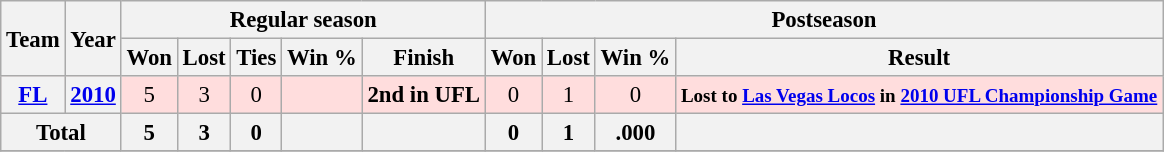<table class="wikitable" style="font-size: 95%; text-align:center;">
<tr>
<th rowspan="2">Team</th>
<th rowspan="2">Year</th>
<th colspan="5">Regular season</th>
<th colspan="4">Postseason</th>
</tr>
<tr>
<th>Won</th>
<th>Lost</th>
<th>Ties</th>
<th>Win %</th>
<th>Finish</th>
<th>Won</th>
<th>Lost</th>
<th>Win %</th>
<th>Result</th>
</tr>
<tr ! style="background:#fdd;">
<th><a href='#'>FL</a></th>
<th><a href='#'>2010</a></th>
<td>5</td>
<td>3</td>
<td>0</td>
<td></td>
<td><strong>2nd in UFL</strong></td>
<td>0</td>
<td>1</td>
<td>0</td>
<td><small><strong>Lost to <a href='#'>Las Vegas Locos</a> in <a href='#'>2010 UFL Championship Game</a></strong></small></td>
</tr>
<tr>
<th colspan="2">Total</th>
<th>5</th>
<th>3</th>
<th>0</th>
<th></th>
<th></th>
<th>0</th>
<th>1</th>
<th>.000</th>
<th></th>
</tr>
<tr>
</tr>
</table>
